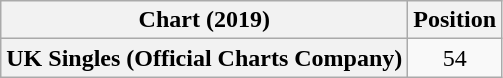<table class="wikitable plainrowheaders" style="text-align:center">
<tr>
<th scope="col">Chart (2019)</th>
<th scope="col">Position</th>
</tr>
<tr>
<th scope="row">UK Singles (Official Charts Company)</th>
<td>54</td>
</tr>
</table>
